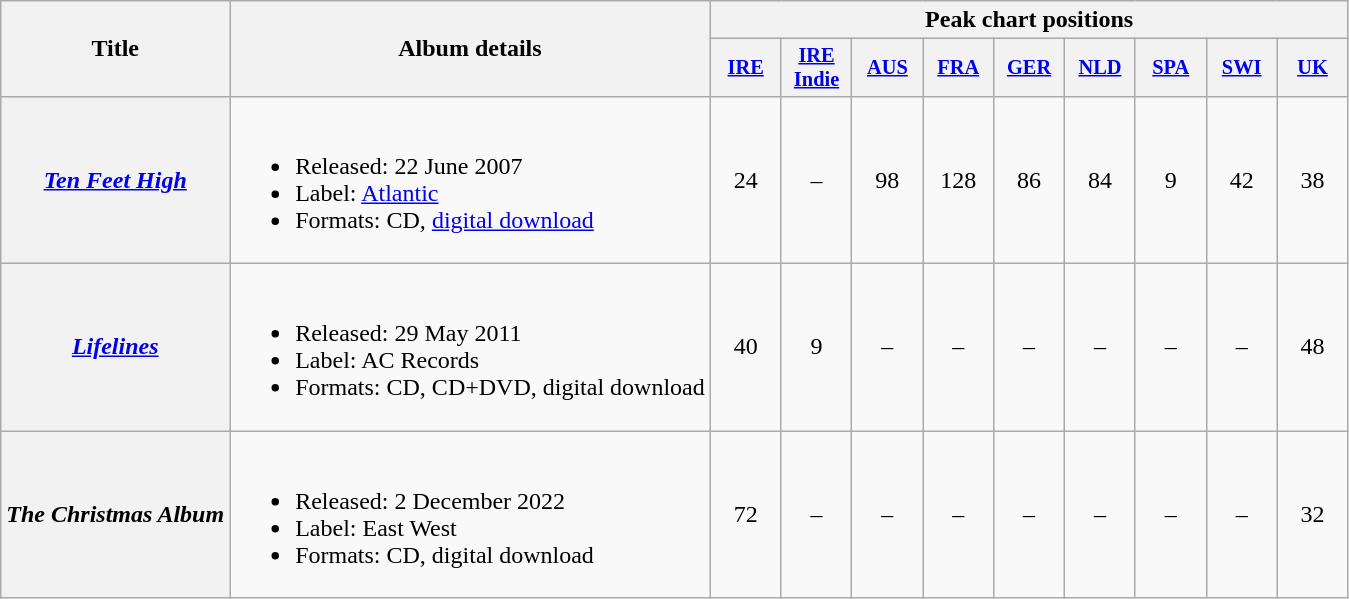<table class="wikitable plainrowheaders">
<tr>
<th scope="col" rowspan="2">Title</th>
<th scope="col" rowspan="2">Album details</th>
<th scope="col" colspan="9">Peak chart positions</th>
</tr>
<tr>
<th style="width:3em;font-size:85%;"><a href='#'>IRE</a></th>
<th style="width:3em;font-size:85%;"><a href='#'>IRE Indie</a></th>
<th style="width:3em;font-size:85%;"><a href='#'>AUS</a><br></th>
<th style="width:3em;font-size:85%;"><a href='#'>FRA</a></th>
<th style="width:3em;font-size:85%;"><a href='#'>GER</a></th>
<th style="width:3em;font-size:85%;"><a href='#'>NLD</a></th>
<th style="width:3em;font-size:85%;"><a href='#'>SPA</a></th>
<th style="width:3em;font-size:85%;"><a href='#'>SWI</a></th>
<th style="width:3em;font-size:85%;"><a href='#'>UK</a></th>
</tr>
<tr>
<th scope="row"><em><a href='#'>Ten Feet High</a></em></th>
<td><br><ul><li>Released: 22 June 2007</li><li>Label: <a href='#'>Atlantic</a></li><li>Formats: CD, <a href='#'>digital download</a></li></ul></td>
<td align="center">24</td>
<td align="center">–</td>
<td align="center">98</td>
<td align="center">128</td>
<td align="center">86</td>
<td align="center">84</td>
<td align="center">9</td>
<td align="center">42</td>
<td align="center">38</td>
</tr>
<tr>
<th scope="row"><em><a href='#'>Lifelines</a></em></th>
<td><br><ul><li>Released: 29 May 2011</li><li>Label: AC Records</li><li>Formats: CD, CD+DVD, digital download</li></ul></td>
<td align="center">40</td>
<td align="center">9</td>
<td align="center">–</td>
<td align="center">–</td>
<td align="center">–</td>
<td align="center">–</td>
<td align="center">–</td>
<td align="center">–</td>
<td align="center">48</td>
</tr>
<tr>
<th scope="row"><em>The Christmas Album</em></th>
<td><br><ul><li>Released: 2 December 2022</li><li>Label: East West</li><li>Formats: CD, digital download</li></ul></td>
<td align="center">72<br></td>
<td align="center">–</td>
<td align="center">–</td>
<td align="center">–</td>
<td align="center">–</td>
<td align="center">–</td>
<td align="center">–</td>
<td align="center">–</td>
<td align="center">32</td>
</tr>
</table>
